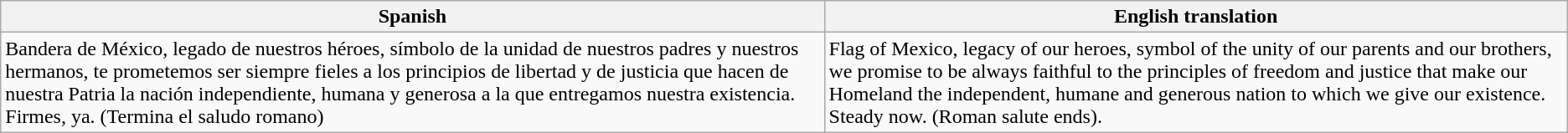<table class="wikitable">
<tr>
<th>Spanish</th>
<th>English translation</th>
</tr>
<tr>
<td>Bandera de México, legado de nuestros héroes, símbolo de la unidad de nuestros padres y nuestros hermanos, te prometemos ser siempre fieles a los principios de libertad y de justicia que hacen de nuestra Patria la nación independiente, humana y generosa a la que entregamos nuestra existencia.<br>Firmes, ya. (Termina el saludo romano)</td>
<td>Flag of Mexico, legacy of our heroes, symbol of the unity of our parents and our brothers, we promise to be always faithful to the principles of freedom and justice that make our Homeland the independent, humane and generous nation to which we give our existence.<br>Steady now. (Roman salute ends).</td>
</tr>
</table>
